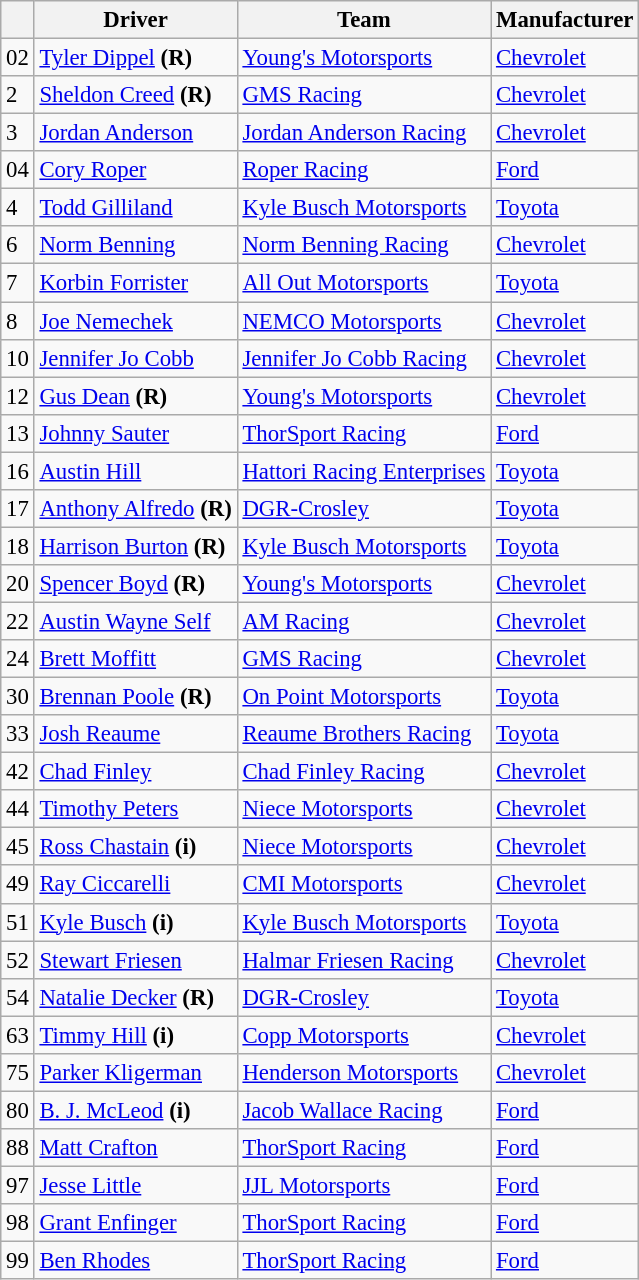<table class="wikitable" style="font-size:95%">
<tr>
<th></th>
<th>Driver</th>
<th>Team</th>
<th>Manufacturer</th>
</tr>
<tr>
<td>02</td>
<td><a href='#'>Tyler Dippel</a> <strong>(R)</strong></td>
<td><a href='#'>Young's Motorsports</a></td>
<td><a href='#'>Chevrolet</a></td>
</tr>
<tr>
<td>2</td>
<td><a href='#'>Sheldon Creed</a> <strong>(R)</strong></td>
<td><a href='#'>GMS Racing</a></td>
<td><a href='#'>Chevrolet</a></td>
</tr>
<tr>
<td>3</td>
<td><a href='#'>Jordan Anderson</a></td>
<td><a href='#'>Jordan Anderson Racing</a></td>
<td><a href='#'>Chevrolet</a></td>
</tr>
<tr>
<td>04</td>
<td><a href='#'>Cory Roper</a></td>
<td><a href='#'>Roper Racing</a></td>
<td><a href='#'>Ford</a></td>
</tr>
<tr>
<td>4</td>
<td><a href='#'>Todd Gilliland</a></td>
<td><a href='#'>Kyle Busch Motorsports</a></td>
<td><a href='#'>Toyota</a></td>
</tr>
<tr>
<td>6</td>
<td><a href='#'>Norm Benning</a></td>
<td><a href='#'>Norm Benning Racing</a></td>
<td><a href='#'>Chevrolet</a></td>
</tr>
<tr>
<td>7</td>
<td><a href='#'>Korbin Forrister</a></td>
<td><a href='#'>All Out Motorsports</a></td>
<td><a href='#'>Toyota</a></td>
</tr>
<tr>
<td>8</td>
<td><a href='#'>Joe Nemechek</a></td>
<td><a href='#'>NEMCO Motorsports</a></td>
<td><a href='#'>Chevrolet</a></td>
</tr>
<tr>
<td>10</td>
<td><a href='#'>Jennifer Jo Cobb</a></td>
<td><a href='#'>Jennifer Jo Cobb Racing</a></td>
<td><a href='#'>Chevrolet</a></td>
</tr>
<tr>
<td>12</td>
<td><a href='#'>Gus Dean</a> <strong>(R)</strong></td>
<td><a href='#'>Young's Motorsports</a></td>
<td><a href='#'>Chevrolet</a></td>
</tr>
<tr>
<td>13</td>
<td><a href='#'>Johnny Sauter</a></td>
<td><a href='#'>ThorSport Racing</a></td>
<td><a href='#'>Ford</a></td>
</tr>
<tr>
<td>16</td>
<td><a href='#'>Austin Hill</a></td>
<td><a href='#'>Hattori Racing Enterprises</a></td>
<td><a href='#'>Toyota</a></td>
</tr>
<tr>
<td>17</td>
<td><a href='#'>Anthony Alfredo</a> <strong>(R)</strong></td>
<td><a href='#'>DGR-Crosley</a></td>
<td><a href='#'>Toyota</a></td>
</tr>
<tr>
<td>18</td>
<td><a href='#'>Harrison Burton</a> <strong>(R)</strong></td>
<td><a href='#'>Kyle Busch Motorsports</a></td>
<td><a href='#'>Toyota</a></td>
</tr>
<tr>
<td>20</td>
<td><a href='#'>Spencer Boyd</a> <strong>(R)</strong></td>
<td><a href='#'>Young's Motorsports</a></td>
<td><a href='#'>Chevrolet</a></td>
</tr>
<tr>
<td>22</td>
<td><a href='#'>Austin Wayne Self</a></td>
<td><a href='#'>AM Racing</a></td>
<td><a href='#'>Chevrolet</a></td>
</tr>
<tr>
<td>24</td>
<td><a href='#'>Brett Moffitt</a></td>
<td><a href='#'>GMS Racing</a></td>
<td><a href='#'>Chevrolet</a></td>
</tr>
<tr>
<td>30</td>
<td><a href='#'>Brennan Poole</a> <strong>(R)</strong></td>
<td><a href='#'>On Point Motorsports</a></td>
<td><a href='#'>Toyota</a></td>
</tr>
<tr>
<td>33</td>
<td><a href='#'>Josh Reaume</a></td>
<td><a href='#'>Reaume Brothers Racing</a></td>
<td><a href='#'>Toyota</a></td>
</tr>
<tr>
<td>42</td>
<td><a href='#'>Chad Finley</a></td>
<td><a href='#'>Chad Finley Racing</a></td>
<td><a href='#'>Chevrolet</a></td>
</tr>
<tr>
<td>44</td>
<td><a href='#'>Timothy Peters</a></td>
<td><a href='#'>Niece Motorsports</a></td>
<td><a href='#'>Chevrolet</a></td>
</tr>
<tr>
<td>45</td>
<td><a href='#'>Ross Chastain</a> <strong>(i)</strong></td>
<td><a href='#'>Niece Motorsports</a></td>
<td><a href='#'>Chevrolet</a></td>
</tr>
<tr>
<td>49</td>
<td><a href='#'>Ray Ciccarelli</a></td>
<td><a href='#'>CMI Motorsports</a></td>
<td><a href='#'>Chevrolet</a></td>
</tr>
<tr>
<td>51</td>
<td><a href='#'>Kyle Busch</a> <strong>(i)</strong></td>
<td><a href='#'>Kyle Busch Motorsports</a></td>
<td><a href='#'>Toyota</a></td>
</tr>
<tr>
<td>52</td>
<td><a href='#'>Stewart Friesen</a></td>
<td><a href='#'>Halmar Friesen Racing</a></td>
<td><a href='#'>Chevrolet</a></td>
</tr>
<tr>
<td>54</td>
<td><a href='#'>Natalie Decker</a> <strong>(R)</strong></td>
<td><a href='#'>DGR-Crosley</a></td>
<td><a href='#'>Toyota</a></td>
</tr>
<tr>
<td>63</td>
<td><a href='#'>Timmy Hill</a> <strong>(i)</strong></td>
<td><a href='#'>Copp Motorsports</a></td>
<td><a href='#'>Chevrolet</a></td>
</tr>
<tr>
<td>75</td>
<td><a href='#'>Parker Kligerman</a></td>
<td><a href='#'>Henderson Motorsports</a></td>
<td><a href='#'>Chevrolet</a></td>
</tr>
<tr>
<td>80</td>
<td><a href='#'>B. J. McLeod</a> <strong>(i)</strong></td>
<td><a href='#'>Jacob Wallace Racing</a></td>
<td><a href='#'>Ford</a></td>
</tr>
<tr>
<td>88</td>
<td><a href='#'>Matt Crafton</a></td>
<td><a href='#'>ThorSport Racing</a></td>
<td><a href='#'>Ford</a></td>
</tr>
<tr>
<td>97</td>
<td><a href='#'>Jesse Little</a></td>
<td><a href='#'>JJL Motorsports</a></td>
<td><a href='#'>Ford</a></td>
</tr>
<tr>
<td>98</td>
<td><a href='#'>Grant Enfinger</a></td>
<td><a href='#'>ThorSport Racing</a></td>
<td><a href='#'>Ford</a></td>
</tr>
<tr>
<td>99</td>
<td><a href='#'>Ben Rhodes</a></td>
<td><a href='#'>ThorSport Racing</a></td>
<td><a href='#'>Ford</a></td>
</tr>
</table>
